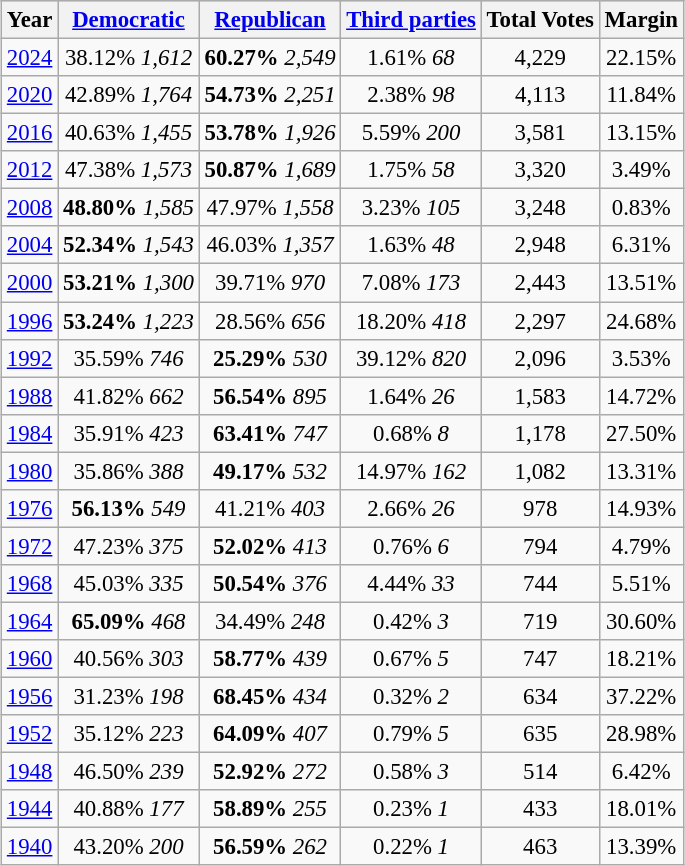<table class="wikitable mw-collapsible" style="float:center; margin:1em; font-size:95%;">
<tr style="background:lightgrey;">
<th>Year</th>
<th><a href='#'>Democratic</a></th>
<th><a href='#'>Republican</a></th>
<th><a href='#'>Third parties</a></th>
<th>Total Votes</th>
<th>Margin</th>
</tr>
<tr>
<td align="center" ><a href='#'>2024</a></td>
<td align="center" >38.12% <em>1,612</em></td>
<td align="center" ><strong>60.27%</strong> <em>2,549</em></td>
<td align="center" >1.61% <em>68</em></td>
<td align="center" >4,229</td>
<td align="center" >22.15%</td>
</tr>
<tr>
<td align="center" ><a href='#'>2020</a></td>
<td align="center" >42.89% <em>1,764</em></td>
<td align="center" ><strong>54.73%</strong> <em>2,251</em></td>
<td align="center" >2.38% <em>98</em></td>
<td align="center" >4,113</td>
<td align="center" >11.84%</td>
</tr>
<tr>
<td align="center" ><a href='#'>2016</a></td>
<td align="center" >40.63% <em>1,455</em></td>
<td align="center" ><strong>53.78%</strong> <em>1,926</em></td>
<td align="center" >5.59% <em>200</em></td>
<td align="center" >3,581</td>
<td align="center" >13.15%</td>
</tr>
<tr>
<td align="center" ><a href='#'>2012</a></td>
<td align="center" >47.38% <em>1,573</em></td>
<td align="center" ><strong>50.87%</strong> <em>1,689</em></td>
<td align="center" >1.75% <em>58</em></td>
<td align="center" >3,320</td>
<td align="center" >3.49%</td>
</tr>
<tr>
<td align="center" ><a href='#'>2008</a></td>
<td align="center" ><strong>48.80%</strong> <em>1,585</em></td>
<td align="center" >47.97% <em>1,558</em></td>
<td align="center" >3.23% <em>105</em></td>
<td align="center" >3,248</td>
<td align="center" >0.83%</td>
</tr>
<tr>
<td align="center" ><a href='#'>2004</a></td>
<td align="center" ><strong>52.34%</strong> <em>1,543</em></td>
<td align="center" >46.03% <em>1,357</em></td>
<td align="center" >1.63% <em>48</em></td>
<td align="center" >2,948</td>
<td align="center" >6.31%</td>
</tr>
<tr>
<td align="center" ><a href='#'>2000</a></td>
<td align="center" ><strong>53.21%</strong> <em>1,300</em></td>
<td align="center" >39.71% <em>970</em></td>
<td align="center" >7.08% <em>173</em></td>
<td align="center" >2,443</td>
<td align="center" >13.51%</td>
</tr>
<tr>
<td align="center" ><a href='#'>1996</a></td>
<td align="center" ><strong>53.24%</strong> <em>1,223</em></td>
<td align="center" >28.56% <em>656</em></td>
<td align="center" >18.20% <em>418</em></td>
<td align="center" >2,297</td>
<td align="center" >24.68%</td>
</tr>
<tr>
<td align="center" ><a href='#'>1992</a></td>
<td align="center" >35.59% <em>746</em></td>
<td align="center" ><strong>25.29%</strong> <em>530</em></td>
<td align="center" >39.12% <em>820</em></td>
<td align="center" >2,096</td>
<td align="center" >3.53%</td>
</tr>
<tr>
<td align="center" ><a href='#'>1988</a></td>
<td align="center" >41.82% <em>662</em></td>
<td align="center" ><strong>56.54%</strong> <em>895</em></td>
<td align="center" >1.64% <em>26</em></td>
<td align="center" >1,583</td>
<td align="center" >14.72%</td>
</tr>
<tr>
<td align="center" ><a href='#'>1984</a></td>
<td align="center" >35.91% <em>423</em></td>
<td align="center" ><strong>63.41%</strong> <em>747</em></td>
<td align="center" >0.68% <em>8</em></td>
<td align="center" >1,178</td>
<td align="center" >27.50%</td>
</tr>
<tr>
<td align="center" ><a href='#'>1980</a></td>
<td align="center" >35.86% <em>388</em></td>
<td align="center" ><strong>49.17%</strong> <em>532</em></td>
<td align="center" >14.97% <em>162</em></td>
<td align="center" >1,082</td>
<td align="center" >13.31%</td>
</tr>
<tr>
<td align="center" ><a href='#'>1976</a></td>
<td align="center" ><strong>56.13%</strong> <em>549</em></td>
<td align="center" >41.21% <em>403</em></td>
<td align="center" >2.66% <em>26</em></td>
<td align="center" >978</td>
<td align="center" >14.93%</td>
</tr>
<tr>
<td align="center" ><a href='#'>1972</a></td>
<td align="center" >47.23% <em>375</em></td>
<td align="center" ><strong>52.02%</strong> <em>413</em></td>
<td align="center" >0.76% <em>6</em></td>
<td align="center" >794</td>
<td align="center" >4.79%</td>
</tr>
<tr>
<td align="center" ><a href='#'>1968</a></td>
<td align="center" >45.03% <em>335</em></td>
<td align="center" ><strong>50.54%</strong> <em>376</em></td>
<td align="center" >4.44% <em>33</em></td>
<td align="center" >744</td>
<td align="center" >5.51%</td>
</tr>
<tr>
<td align="center" ><a href='#'>1964</a></td>
<td align="center" ><strong>65.09%</strong> <em>468</em></td>
<td align="center" >34.49% <em>248</em></td>
<td align="center" >0.42% <em>3</em></td>
<td align="center" >719</td>
<td align="center" >30.60%</td>
</tr>
<tr>
<td align="center" ><a href='#'>1960</a></td>
<td align="center" >40.56% <em>303</em></td>
<td align="center" ><strong>58.77%</strong> <em>439</em></td>
<td align="center" >0.67% <em>5</em></td>
<td align="center" >747</td>
<td align="center" >18.21%</td>
</tr>
<tr>
<td align="center" ><a href='#'>1956</a></td>
<td align="center" >31.23% <em>198</em></td>
<td align="center" ><strong>68.45%</strong> <em>434</em></td>
<td align="center" >0.32% <em>2</em></td>
<td align="center" >634</td>
<td align="center" >37.22%</td>
</tr>
<tr>
<td align="center" ><a href='#'>1952</a></td>
<td align="center" >35.12% <em>223</em></td>
<td align="center" ><strong>64.09%</strong> <em>407</em></td>
<td align="center" >0.79% <em>5</em></td>
<td align="center" >635</td>
<td align="center" >28.98%</td>
</tr>
<tr>
<td align="center" ><a href='#'>1948</a></td>
<td align="center" >46.50% <em>239</em></td>
<td align="center" ><strong>52.92%</strong> <em>272</em></td>
<td align="center" >0.58% <em>3</em></td>
<td align="center" >514</td>
<td align="center" >6.42%</td>
</tr>
<tr>
<td align="center" ><a href='#'>1944</a></td>
<td align="center" >40.88% <em>177</em></td>
<td align="center" ><strong>58.89%</strong> <em>255</em></td>
<td align="center" >0.23% <em>1</em></td>
<td align="center" >433</td>
<td align="center" >18.01%</td>
</tr>
<tr>
<td align="center" ><a href='#'>1940</a></td>
<td align="center" >43.20% <em>200</em></td>
<td align="center" ><strong>56.59%</strong> <em>262</em></td>
<td align="center" >0.22% <em>1</em></td>
<td align="center" >463</td>
<td align="center" >13.39%</td>
</tr>
</table>
